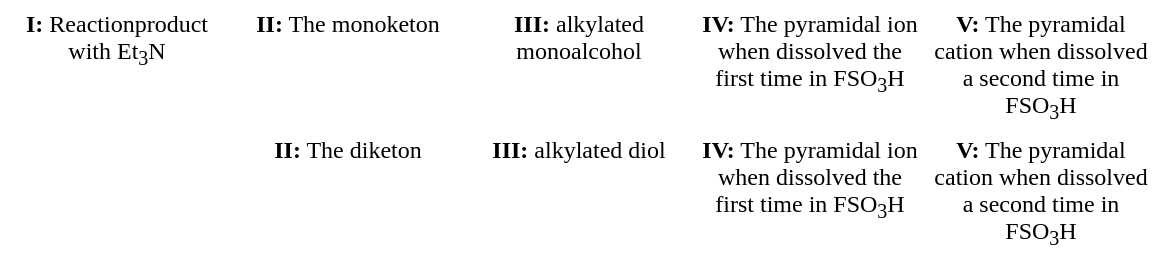<table align="center" style="background-color:#FFFFFF;">
<tr align="center">
<td width="150px"></td>
<td width="150px"></td>
<td width="150px"></td>
<td width="150px"></td>
<td width="150px"></td>
</tr>
<tr align="center" valign="top">
<td><strong>I:</strong> Reactionproduct with Et<sub>3</sub>N</td>
<td><strong>II:</strong> The monoketon</td>
<td><strong>III:</strong> alkylated monoalcohol</td>
<td><strong>IV:</strong> The pyramidal ion when dissolved the first time in FSO<sub>3</sub>H</td>
<td><strong>V:</strong> The pyramidal cation when dissolved a second time in FSO<sub>3</sub>H</td>
</tr>
<tr align="center">
<td></td>
<td width="150px"></td>
<td width="150px"></td>
<td width="150px"></td>
<td width="150px"></td>
</tr>
<tr align="center" valign="top">
<td></td>
<td><strong>II:</strong> The diketon</td>
<td><strong>III:</strong> alkylated diol</td>
<td><strong>IV:</strong> The pyramidal ion when dissolved the first time in FSO<sub>3</sub>H</td>
<td><strong>V:</strong> The pyramidal cation when dissolved a second time in FSO<sub>3</sub>H</td>
</tr>
</table>
